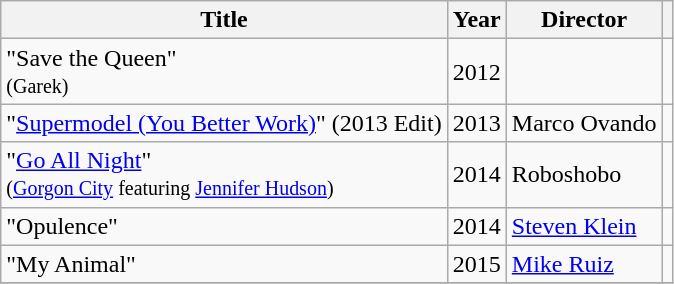<table class="wikitable plainrowheaders" style="text-align:left;" border="1">
<tr>
<th>Title</th>
<th>Year</th>
<th>Director</th>
<th></th>
</tr>
<tr>
<td>"Save the Queen"<br><small>(Garek)</small></td>
<td>2012</td>
<td></td>
<td></td>
</tr>
<tr>
<td>"<a href='#'>Supermodel (You Better Work)</a>" (2013 Edit)<br></td>
<td>2013</td>
<td>Marco Ovando</td>
<td></td>
</tr>
<tr>
<td>"<a href='#'>Go All Night</a>"<br><small>(<a href='#'>Gorgon City</a> featuring <a href='#'>Jennifer Hudson</a>)</small></td>
<td>2014</td>
<td>Roboshobo</td>
<td></td>
</tr>
<tr>
<td>"Opulence"<br></td>
<td>2014</td>
<td><a href='#'>Steven Klein</a></td>
<td></td>
</tr>
<tr>
<td>"My Animal"<br></td>
<td>2015</td>
<td><a href='#'>Mike Ruiz</a></td>
<td></td>
</tr>
<tr>
</tr>
</table>
